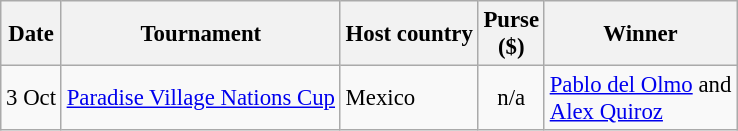<table class="wikitable" style="font-size:95%">
<tr>
<th>Date</th>
<th>Tournament</th>
<th>Host country</th>
<th>Purse<br>($)</th>
<th>Winner</th>
</tr>
<tr>
<td>3 Oct</td>
<td><a href='#'>Paradise Village Nations Cup</a></td>
<td>Mexico</td>
<td align=center>n/a</td>
<td> <a href='#'>Pablo del Olmo</a> and<br> <a href='#'>Alex Quiroz</a></td>
</tr>
</table>
